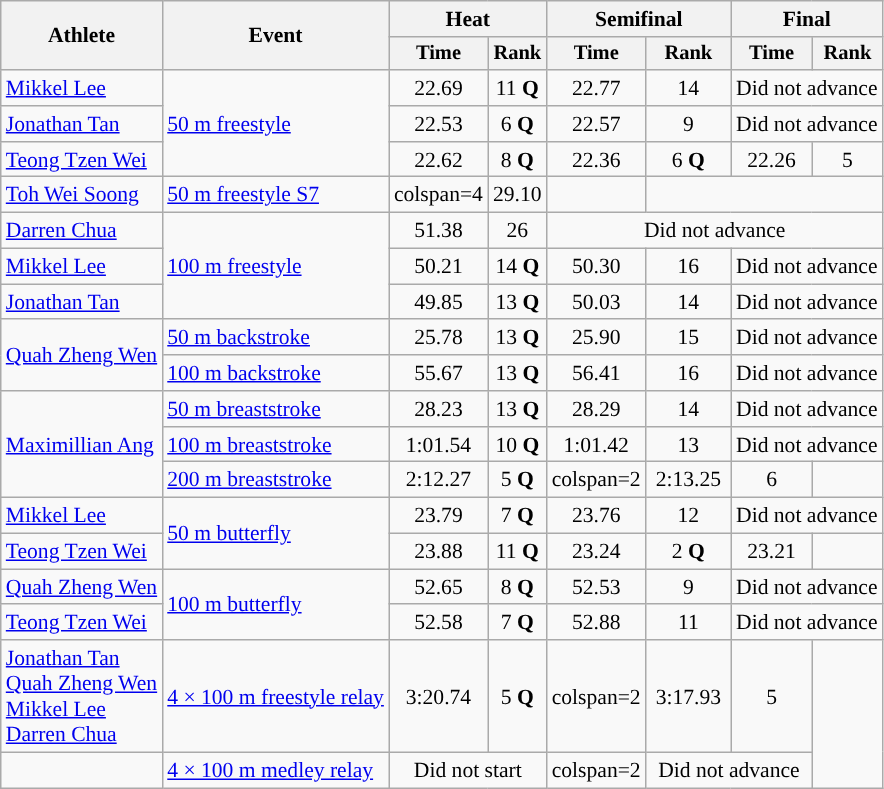<table class=wikitable style=font-size:90%>
<tr>
<th rowspan=2>Athlete</th>
<th rowspan=2>Event</th>
<th colspan=2>Heat</th>
<th colspan=2>Semifinal</th>
<th colspan=2>Final</th>
</tr>
<tr style=font-size:95%>
<th>Time</th>
<th>Rank</th>
<th>Time</th>
<th>Rank</th>
<th>Time</th>
<th>Rank</th>
</tr>
<tr align=center>
<td align=left><a href='#'>Mikkel Lee</a></td>
<td align=left rowspan="3"><a href='#'>50 m freestyle</a></td>
<td>22.69</td>
<td>11 <strong>Q</strong></td>
<td>22.77</td>
<td>14</td>
<td colspan=4>Did not advance</td>
</tr>
<tr align=center>
<td align=left><a href='#'>Jonathan Tan</a></td>
<td>22.53</td>
<td>6 <strong>Q</strong></td>
<td>22.57</td>
<td>9</td>
<td colspan=4>Did not advance</td>
</tr>
<tr align=center>
<td align=left><a href='#'>Teong Tzen Wei</a></td>
<td>22.62</td>
<td>8 <strong>Q</strong></td>
<td>22.36</td>
<td>6 <strong>Q</strong></td>
<td>22.26</td>
<td>5</td>
</tr>
<tr align=center>
<td align=left><a href='#'>Toh Wei Soong</a></td>
<td align=left rowspan="1"><a href='#'>50 m freestyle S7</a></td>
<td>colspan=4 </td>
<td>29.10</td>
<td></td>
</tr>
<tr align=center>
<td align=left><a href='#'>Darren Chua</a></td>
<td align=left rowspan="3"><a href='#'>100 m freestyle</a></td>
<td>51.38</td>
<td>26</td>
<td colspan=4>Did not advance</td>
</tr>
<tr align=center>
<td align=left><a href='#'>Mikkel Lee</a></td>
<td>50.21</td>
<td>14 <strong>Q</strong></td>
<td>50.30</td>
<td>16</td>
<td colspan=2>Did not advance</td>
</tr>
<tr align=center>
<td align=left><a href='#'>Jonathan Tan</a></td>
<td>49.85</td>
<td>13 <strong>Q</strong></td>
<td>50.03</td>
<td>14</td>
<td colspan=2>Did not advance</td>
</tr>
<tr align=center>
<td align=left rowspan=2><a href='#'>Quah Zheng Wen</a></td>
<td style="text-align:left;"><a href='#'>50 m backstroke</a></td>
<td>25.78</td>
<td>13 <strong>Q</strong></td>
<td>25.90</td>
<td>15</td>
<td colspan=2>Did not advance</td>
</tr>
<tr align=center>
<td style="text-align:left;"><a href='#'>100 m backstroke</a></td>
<td>55.67</td>
<td>13 <strong>Q</strong></td>
<td>56.41</td>
<td>16</td>
<td colspan=2>Did not advance</td>
</tr>
<tr align=center>
<td align=left rowspan=3><a href='#'>Maximillian Ang</a></td>
<td align=left><a href='#'>50 m breaststroke</a></td>
<td>28.23</td>
<td>13 <strong>Q</strong></td>
<td>28.29</td>
<td>14</td>
<td colspan=2>Did not advance</td>
</tr>
<tr align=center>
<td align=left rowspan="1"><a href='#'>100 m breaststroke</a></td>
<td>1:01.54</td>
<td>10 <strong>Q</strong></td>
<td>1:01.42</td>
<td>13</td>
<td colspan=2>Did not advance</td>
</tr>
<tr align=center>
<td align=left rowspan="1"><a href='#'>200 m breaststroke</a></td>
<td>2:12.27</td>
<td>5 <strong>Q</strong></td>
<td>colspan=2 </td>
<td>2:13.25</td>
<td>6</td>
</tr>
<tr align=center>
<td align=left><a href='#'>Mikkel Lee</a></td>
<td align=left rowspan="2"><a href='#'>50 m butterfly</a></td>
<td>23.79</td>
<td>7 <strong>Q</strong></td>
<td>23.76</td>
<td>12</td>
<td colspan=2>Did not advance</td>
</tr>
<tr align=center>
<td align=left><a href='#'>Teong Tzen Wei</a></td>
<td>23.88</td>
<td>11 <strong>Q</strong></td>
<td>23.24</td>
<td>2 <strong>Q</strong></td>
<td>23.21</td>
<td></td>
</tr>
<tr align=center>
<td align=left><a href='#'>Quah Zheng Wen</a></td>
<td align=left rowspan="2"><a href='#'>100 m butterfly</a></td>
<td>52.65</td>
<td>8 <strong>Q</strong></td>
<td>52.53</td>
<td>9</td>
<td colspan=2>Did not advance</td>
</tr>
<tr align=center>
<td align=left><a href='#'>Teong Tzen Wei</a></td>
<td>52.58</td>
<td>7 <strong>Q</strong></td>
<td>52.88</td>
<td>11</td>
<td colspan=2>Did not advance</td>
</tr>
<tr align=center>
<td align=left><a href='#'>Jonathan Tan</a><br><a href='#'>Quah Zheng Wen</a><br><a href='#'>Mikkel Lee</a><br><a href='#'>Darren Chua</a></td>
<td align=left><a href='#'>4 × 100 m freestyle relay</a></td>
<td>3:20.74</td>
<td>5 <strong>Q</strong></td>
<td>colspan=2 </td>
<td>3:17.93</td>
<td>5</td>
</tr>
<tr align=center>
<td align=left></td>
<td align=left><a href='#'>4 × 100 m medley relay</a></td>
<td colspan=2>Did not start</td>
<td>colspan=2 </td>
<td colspan=2>Did not advance</td>
</tr>
</table>
